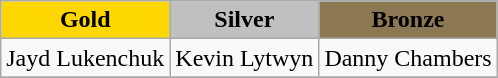<table class="wikitable">
<tr>
<th style="background-color:#FFD700">Gold</th>
<th style="background-color:#C0C0C0">Silver</th>
<th style="background-color:#8C7853">Bronze</th>
</tr>
<tr>
<td> Jayd Lukenchuk</td>
<td> Kevin Lytwyn</td>
<td> Danny Chambers</td>
</tr>
<tr>
</tr>
</table>
